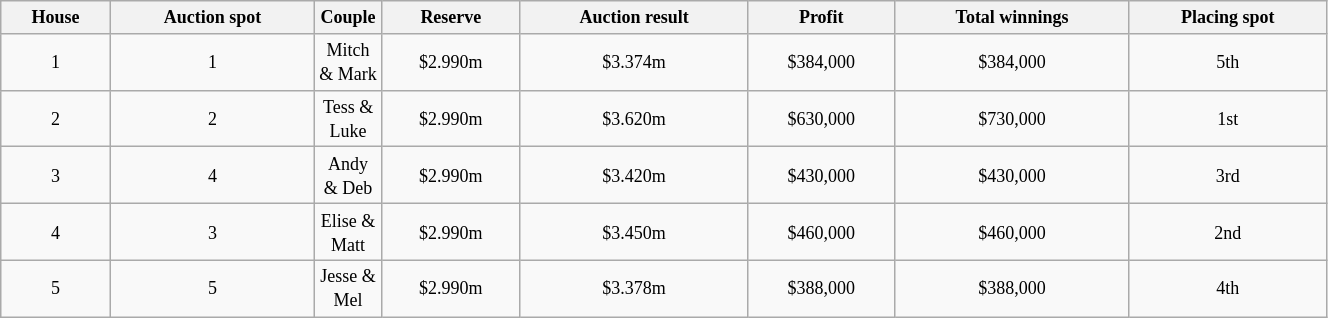<table class="wikitable" style="text-align: center; font-size: 9pt; line-height:16px; width:70%" |>
<tr>
<th>House</th>
<th>Auction spot</th>
<th>Couple</th>
<th>Reserve</th>
<th>Auction result</th>
<th>Profit</th>
<th>Total winnings</th>
<th>Placing spot</th>
</tr>
<tr>
<td>1</td>
<td style="text-align:center">1</td>
<td style="width:5%;" scope="col" style="background:#00BFFF; color:black;">Mitch & Mark</td>
<td style="text-align:center">$2.990m</td>
<td style="text-align:center">$3.374m</td>
<td style="text-align:center">$384,000</td>
<td style="text-align:center">$384,000</td>
<td style="text-align:center">5th</td>
</tr>
<tr>
<td>2</td>
<td style="text-align:center">2</td>
<td style="width:5%;" scope="col" style="background:yellow; color:black;">Tess & Luke</td>
<td style="text-align:center">$2.990m</td>
<td style="text-align:center">$3.620m</td>
<td style="text-align:center">$630,000</td>
<td style="text-align:center">$730,000</td>
<td style="text-align:center">1st</td>
</tr>
<tr>
<td>3</td>
<td style="text-align:center">4</td>
<td style="width:5%;" scope="col" style="background:#A4C639; color:black;">Andy & Deb</td>
<td style="text-align:center">$2.990m</td>
<td style="text-align:center">$3.420m</td>
<td style="text-align:center">$430,000</td>
<td style="text-align:center">$430,000</td>
<td style="text-align:center">3rd</td>
</tr>
<tr>
<td>4</td>
<td style="text-align:center">3</td>
<td style="width:5%;" scope="col" style="background:#B87BF6; color:black;">Elise & Matt</td>
<td style="text-align:center">$2.990m</td>
<td style="text-align:center">$3.450m</td>
<td style="text-align:center">$460,000</td>
<td style="text-align:center">$460,000</td>
<td style="text-align:center">2nd</td>
</tr>
<tr>
<td>5</td>
<td style="text-align:center">5</td>
<td style="width:5%;" scope="col" style="background:#FF0800; color:black;">Jesse & Mel</td>
<td style="text-align:center">$2.990m</td>
<td style="text-align:center">$3.378m</td>
<td style="text-align:center">$388,000</td>
<td style="text-align:center">$388,000</td>
<td style="text-align:center">4th</td>
</tr>
</table>
